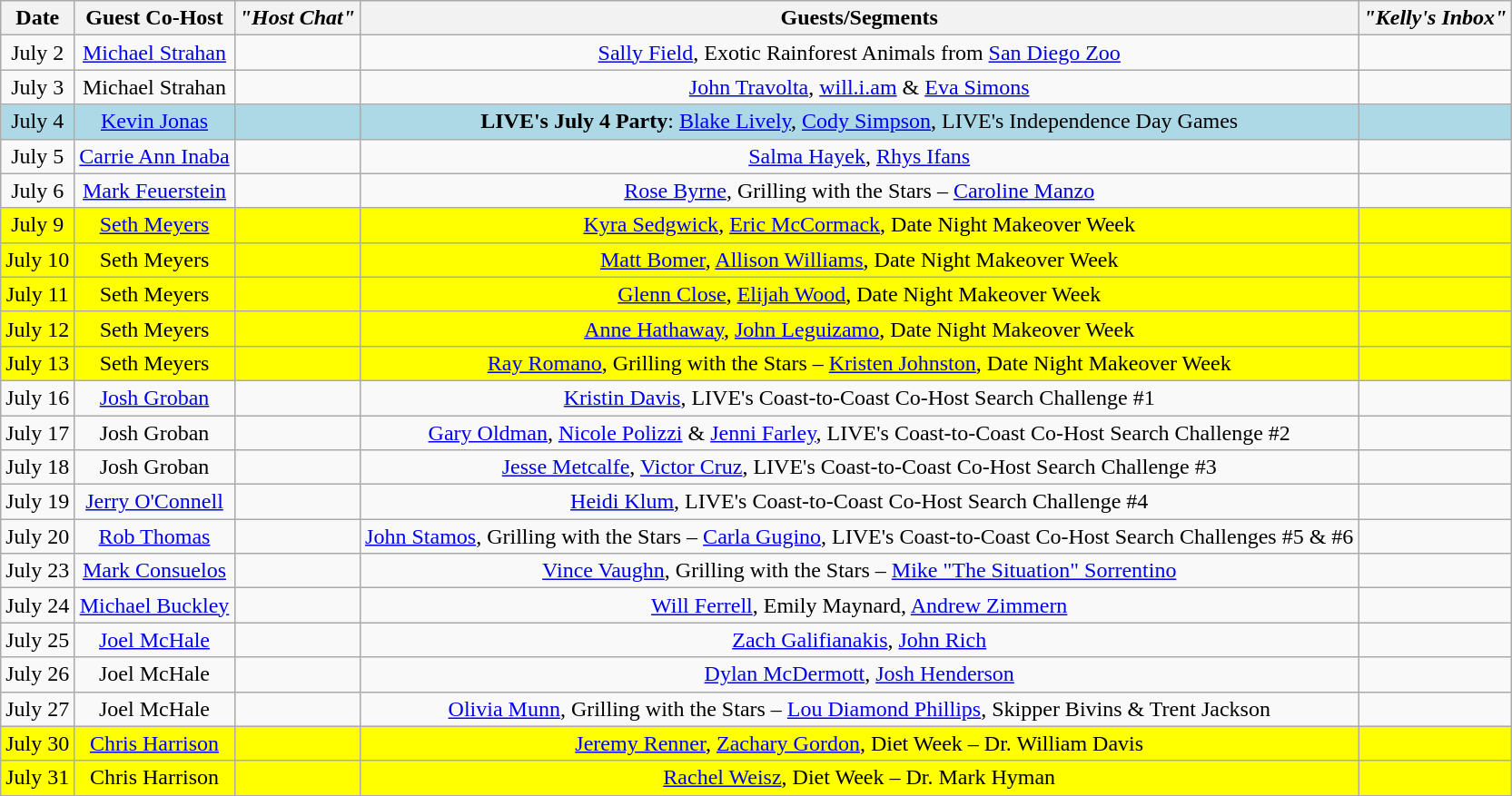<table class="wikitable sortable" style="text-align:center;">
<tr>
<th>Date</th>
<th>Guest Co-Host</th>
<th><em>"Host Chat"</em></th>
<th>Guests/Segments</th>
<th><em>"Kelly's Inbox"</em></th>
</tr>
<tr>
<td>July 2</td>
<td><a href='#'>Michael Strahan</a></td>
<td></td>
<td><a href='#'>Sally Field</a>, Exotic Rainforest Animals from <a href='#'>San Diego Zoo</a></td>
<td></td>
</tr>
<tr>
<td>July 3</td>
<td>Michael Strahan</td>
<td></td>
<td><a href='#'>John Travolta</a>, <a href='#'>will.i.am</a> & <a href='#'>Eva Simons</a></td>
<td></td>
</tr>
<tr style="background:lightblue;">
<td>July 4</td>
<td><a href='#'>Kevin Jonas</a></td>
<td></td>
<td><strong>LIVE's July 4 Party</strong>: <a href='#'>Blake Lively</a>, <a href='#'>Cody Simpson</a>, LIVE's Independence Day Games</td>
<td></td>
</tr>
<tr>
<td>July 5</td>
<td><a href='#'>Carrie Ann Inaba</a></td>
<td></td>
<td><a href='#'>Salma Hayek</a>, <a href='#'>Rhys Ifans</a></td>
<td></td>
</tr>
<tr>
<td>July 6</td>
<td><a href='#'>Mark Feuerstein</a></td>
<td></td>
<td><a href='#'>Rose Byrne</a>, Grilling with the Stars – <a href='#'>Caroline Manzo</a></td>
<td></td>
</tr>
<tr style="background:yellow;">
<td>July 9</td>
<td><a href='#'>Seth Meyers</a></td>
<td></td>
<td><a href='#'>Kyra Sedgwick</a>, <a href='#'>Eric McCormack</a>, Date Night Makeover Week</td>
<td></td>
</tr>
<tr style="background:yellow;">
<td>July 10</td>
<td>Seth Meyers</td>
<td></td>
<td><a href='#'>Matt Bomer</a>, <a href='#'>Allison Williams</a>, Date Night Makeover Week</td>
<td></td>
</tr>
<tr style="background:yellow;">
<td>July 11</td>
<td>Seth Meyers</td>
<td></td>
<td><a href='#'>Glenn Close</a>, <a href='#'>Elijah Wood</a>, Date Night Makeover Week</td>
<td></td>
</tr>
<tr style="background:yellow;">
<td>July 12</td>
<td>Seth Meyers</td>
<td></td>
<td><a href='#'>Anne Hathaway</a>, <a href='#'>John Leguizamo</a>, Date Night Makeover Week</td>
<td></td>
</tr>
<tr style="background:yellow;">
<td>July 13</td>
<td>Seth Meyers</td>
<td></td>
<td><a href='#'>Ray Romano</a>, Grilling with the Stars – <a href='#'>Kristen Johnston</a>, Date Night Makeover Week</td>
<td></td>
</tr>
<tr>
<td>July 16</td>
<td><a href='#'>Josh Groban</a></td>
<td></td>
<td><a href='#'>Kristin Davis</a>, LIVE's Coast-to-Coast Co-Host Search Challenge #1</td>
<td></td>
</tr>
<tr>
<td>July 17</td>
<td>Josh Groban</td>
<td></td>
<td><a href='#'>Gary Oldman</a>, <a href='#'>Nicole Polizzi</a> & <a href='#'>Jenni Farley</a>, LIVE's Coast-to-Coast Co-Host Search Challenge #2</td>
<td></td>
</tr>
<tr>
<td>July 18</td>
<td>Josh Groban</td>
<td></td>
<td><a href='#'>Jesse Metcalfe</a>, <a href='#'>Victor Cruz</a>, LIVE's Coast-to-Coast Co-Host Search Challenge #3</td>
<td></td>
</tr>
<tr>
<td>July 19</td>
<td><a href='#'>Jerry O'Connell</a></td>
<td></td>
<td><a href='#'>Heidi Klum</a>, LIVE's Coast-to-Coast Co-Host Search Challenge #4</td>
<td></td>
</tr>
<tr>
<td>July 20</td>
<td><a href='#'>Rob Thomas</a></td>
<td></td>
<td><a href='#'>John Stamos</a>, Grilling with the Stars – <a href='#'>Carla Gugino</a>, LIVE's Coast-to-Coast Co-Host Search Challenges #5 & #6</td>
<td></td>
</tr>
<tr>
<td>July 23</td>
<td><a href='#'>Mark Consuelos</a></td>
<td></td>
<td><a href='#'>Vince Vaughn</a>, Grilling with the Stars – <a href='#'>Mike "The Situation" Sorrentino</a></td>
<td></td>
</tr>
<tr>
<td>July 24</td>
<td><a href='#'>Michael Buckley</a></td>
<td></td>
<td><a href='#'>Will Ferrell</a>, Emily Maynard, <a href='#'>Andrew Zimmern</a></td>
<td></td>
</tr>
<tr>
<td>July 25</td>
<td><a href='#'>Joel McHale</a></td>
<td></td>
<td><a href='#'>Zach Galifianakis</a>, <a href='#'>John Rich</a></td>
<td></td>
</tr>
<tr>
<td>July 26</td>
<td>Joel McHale</td>
<td></td>
<td><a href='#'>Dylan McDermott</a>, <a href='#'>Josh Henderson</a></td>
<td></td>
</tr>
<tr>
<td>July 27</td>
<td>Joel McHale</td>
<td></td>
<td><a href='#'>Olivia Munn</a>, Grilling with the Stars – <a href='#'>Lou Diamond Phillips</a>, Skipper Bivins & Trent Jackson</td>
<td></td>
</tr>
<tr style="background:yellow;">
<td>July 30</td>
<td><a href='#'>Chris Harrison</a></td>
<td></td>
<td><a href='#'>Jeremy Renner</a>, <a href='#'>Zachary Gordon</a>, Diet Week – Dr. William Davis</td>
<td></td>
</tr>
<tr style="background:yellow;">
<td>July 31</td>
<td>Chris Harrison</td>
<td></td>
<td><a href='#'>Rachel Weisz</a>, Diet Week – Dr. Mark Hyman</td>
<td></td>
</tr>
</table>
